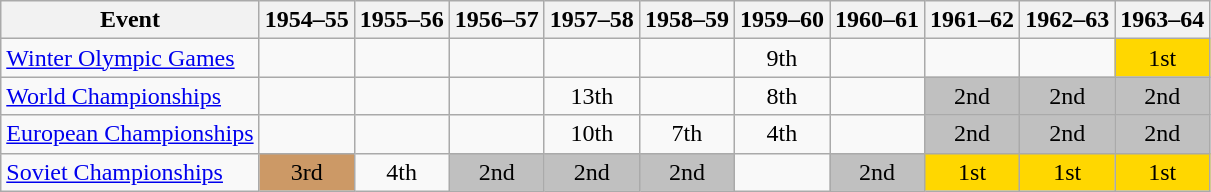<table class="wikitable" style="text-align:center">
<tr>
<th>Event</th>
<th>1954–55</th>
<th>1955–56</th>
<th>1956–57</th>
<th>1957–58</th>
<th>1958–59</th>
<th>1959–60</th>
<th>1960–61</th>
<th>1961–62</th>
<th>1962–63</th>
<th>1963–64</th>
</tr>
<tr>
<td align=left><a href='#'>Winter Olympic Games</a></td>
<td></td>
<td></td>
<td></td>
<td></td>
<td></td>
<td>9th</td>
<td></td>
<td></td>
<td></td>
<td bgcolor=gold>1st</td>
</tr>
<tr>
<td align=left><a href='#'>World Championships</a></td>
<td></td>
<td></td>
<td></td>
<td>13th</td>
<td></td>
<td>8th</td>
<td></td>
<td bgcolor=silver>2nd</td>
<td bgcolor=silver>2nd</td>
<td bgcolor=silver>2nd</td>
</tr>
<tr>
<td align=left><a href='#'>European Championships</a></td>
<td></td>
<td></td>
<td></td>
<td>10th</td>
<td>7th</td>
<td>4th</td>
<td></td>
<td bgcolor=silver>2nd</td>
<td bgcolor=silver>2nd</td>
<td bgcolor=silver>2nd</td>
</tr>
<tr>
<td align=left><a href='#'>Soviet Championships</a></td>
<td bgcolor=cc9966>3rd</td>
<td>4th</td>
<td bgcolor=silver>2nd</td>
<td bgcolor=silver>2nd</td>
<td bgcolor=silver>2nd</td>
<td></td>
<td bgcolor=silver>2nd</td>
<td bgcolor=gold>1st</td>
<td bgcolor=gold>1st</td>
<td bgcolor=gold>1st</td>
</tr>
</table>
